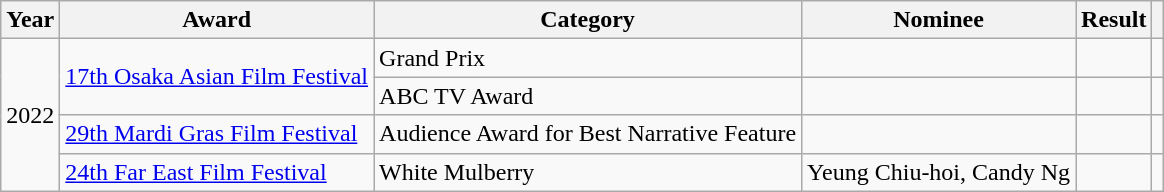<table class="wikitable plainrowheaders">
<tr>
<th scope="col">Year</th>
<th scope="col">Award</th>
<th scope="col">Category</th>
<th scope="col">Nominee</th>
<th scope="col">Result</th>
<th scope="col"></th>
</tr>
<tr>
<td rowspan="4">2022</td>
<td rowspan="2"><a href='#'>17th Osaka Asian Film Festival</a></td>
<td>Grand Prix</td>
<td></td>
<td></td>
<td></td>
</tr>
<tr>
<td>ABC TV Award</td>
<td></td>
<td></td>
<td></td>
</tr>
<tr>
<td><a href='#'>29th Mardi Gras Film Festival</a></td>
<td>Audience Award for Best Narrative Feature</td>
<td></td>
<td></td>
<td></td>
</tr>
<tr>
<td><a href='#'>24th Far East Film Festival</a></td>
<td>White Mulberry</td>
<td>Yeung Chiu-hoi, Candy Ng</td>
<td></td>
<td></td>
</tr>
</table>
